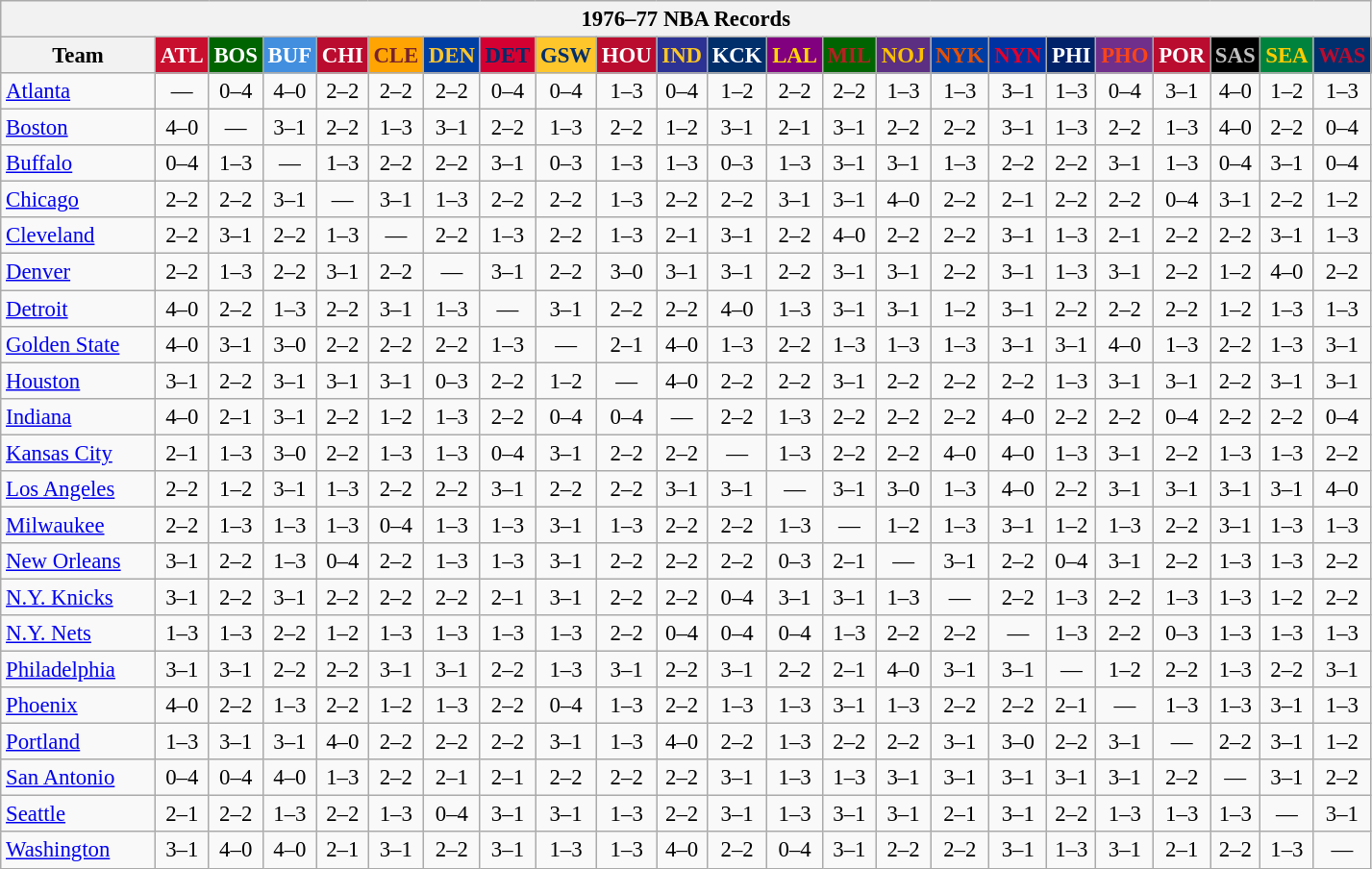<table class="wikitable" style="font-size:95%; text-align:center;">
<tr>
<th colspan=23>1976–77 NBA Records</th>
</tr>
<tr>
<th width=100>Team</th>
<th style="background:#C90F2E;color:#FFFFFF;width=35">ATL</th>
<th style="background:#006400;color:#FFFFFF;width=35">BOS</th>
<th style="background:#428FDF;color:#FFFFFF;width=35">BUF</th>
<th style="background:#BA0C2F;color:#FFFFFF;width=35">CHI</th>
<th style="background:#FFA402;color:#77222F;width=35">CLE</th>
<th style="background:#003EA4;color:#FFC72D;width=35">DEN</th>
<th style="background:#D40032;color:#012D6C;width=35">DET</th>
<th style="background:#FFC62C;color:#012F6B;width=35">GSW</th>
<th style="background:#BA0C2F;color:#FFFFFF;width=35">HOU</th>
<th style="background:#2C3294;color:#FCC624;width=35">IND</th>
<th style="background:#012F6B;color:#FFFFFF;width=35">KCK</th>
<th style="background:#800080;color:#FFD700;width=35">LAL</th>
<th style="background:#006400;color:#B22222;width=35">MIL</th>
<th style="background:#5C2F83;color:#FCC200;width=35">NOJ</th>
<th style="background:#003EA4;color:#E35208;width=35">NYK</th>
<th style="background:#0032A1;color:#E5002B;width=35">NYN</th>
<th style="background:#012268;color:#FFFFFF;width=35">PHI</th>
<th style="background:#702F8B;color:#FA4417;width=35">PHO</th>
<th style="background:#BA0C2F;color:#FFFFFF;width=35">POR</th>
<th style="background:#000000;color:#C0C0C0;width=35">SAS</th>
<th style="background:#00843D;color:#FFCD01;width=35">SEA</th>
<th style="background:#012F6D;color:#BA0C2F;width=35">WAS</th>
</tr>
<tr>
<td style="text-align:left;"><a href='#'>Atlanta</a></td>
<td>—</td>
<td>0–4</td>
<td>4–0</td>
<td>2–2</td>
<td>2–2</td>
<td>2–2</td>
<td>0–4</td>
<td>0–4</td>
<td>1–3</td>
<td>0–4</td>
<td>1–2</td>
<td>2–2</td>
<td>2–2</td>
<td>1–3</td>
<td>1–3</td>
<td>3–1</td>
<td>1–3</td>
<td>0–4</td>
<td>3–1</td>
<td>4–0</td>
<td>1–2</td>
<td>1–3</td>
</tr>
<tr>
<td style="text-align:left;"><a href='#'>Boston</a></td>
<td>4–0</td>
<td>—</td>
<td>3–1</td>
<td>2–2</td>
<td>1–3</td>
<td>3–1</td>
<td>2–2</td>
<td>1–3</td>
<td>2–2</td>
<td>1–2</td>
<td>3–1</td>
<td>2–1</td>
<td>3–1</td>
<td>2–2</td>
<td>2–2</td>
<td>3–1</td>
<td>1–3</td>
<td>2–2</td>
<td>1–3</td>
<td>4–0</td>
<td>2–2</td>
<td>0–4</td>
</tr>
<tr>
<td style="text-align:left;"><a href='#'>Buffalo</a></td>
<td>0–4</td>
<td>1–3</td>
<td>—</td>
<td>1–3</td>
<td>2–2</td>
<td>2–2</td>
<td>3–1</td>
<td>0–3</td>
<td>1–3</td>
<td>1–3</td>
<td>0–3</td>
<td>1–3</td>
<td>3–1</td>
<td>3–1</td>
<td>1–3</td>
<td>2–2</td>
<td>2–2</td>
<td>3–1</td>
<td>1–3</td>
<td>0–4</td>
<td>3–1</td>
<td>0–4</td>
</tr>
<tr>
<td style="text-align:left;"><a href='#'>Chicago</a></td>
<td>2–2</td>
<td>2–2</td>
<td>3–1</td>
<td>—</td>
<td>3–1</td>
<td>1–3</td>
<td>2–2</td>
<td>2–2</td>
<td>1–3</td>
<td>2–2</td>
<td>2–2</td>
<td>3–1</td>
<td>3–1</td>
<td>4–0</td>
<td>2–2</td>
<td>2–1</td>
<td>2–2</td>
<td>2–2</td>
<td>0–4</td>
<td>3–1</td>
<td>2–2</td>
<td>1–2</td>
</tr>
<tr>
<td style="text-align:left;"><a href='#'>Cleveland</a></td>
<td>2–2</td>
<td>3–1</td>
<td>2–2</td>
<td>1–3</td>
<td>—</td>
<td>2–2</td>
<td>1–3</td>
<td>2–2</td>
<td>1–3</td>
<td>2–1</td>
<td>3–1</td>
<td>2–2</td>
<td>4–0</td>
<td>2–2</td>
<td>2–2</td>
<td>3–1</td>
<td>1–3</td>
<td>2–1</td>
<td>2–2</td>
<td>2–2</td>
<td>3–1</td>
<td>1–3</td>
</tr>
<tr>
<td style="text-align:left;"><a href='#'>Denver</a></td>
<td>2–2</td>
<td>1–3</td>
<td>2–2</td>
<td>3–1</td>
<td>2–2</td>
<td>—</td>
<td>3–1</td>
<td>2–2</td>
<td>3–0</td>
<td>3–1</td>
<td>3–1</td>
<td>2–2</td>
<td>3–1</td>
<td>3–1</td>
<td>2–2</td>
<td>3–1</td>
<td>1–3</td>
<td>3–1</td>
<td>2–2</td>
<td>1–2</td>
<td>4–0</td>
<td>2–2</td>
</tr>
<tr>
<td style="text-align:left;"><a href='#'>Detroit</a></td>
<td>4–0</td>
<td>2–2</td>
<td>1–3</td>
<td>2–2</td>
<td>3–1</td>
<td>1–3</td>
<td>—</td>
<td>3–1</td>
<td>2–2</td>
<td>2–2</td>
<td>4–0</td>
<td>1–3</td>
<td>3–1</td>
<td>3–1</td>
<td>1–2</td>
<td>3–1</td>
<td>2–2</td>
<td>2–2</td>
<td>2–2</td>
<td>1–2</td>
<td>1–3</td>
<td>1–3</td>
</tr>
<tr>
<td style="text-align:left;"><a href='#'>Golden State</a></td>
<td>4–0</td>
<td>3–1</td>
<td>3–0</td>
<td>2–2</td>
<td>2–2</td>
<td>2–2</td>
<td>1–3</td>
<td>—</td>
<td>2–1</td>
<td>4–0</td>
<td>1–3</td>
<td>2–2</td>
<td>1–3</td>
<td>1–3</td>
<td>1–3</td>
<td>3–1</td>
<td>3–1</td>
<td>4–0</td>
<td>1–3</td>
<td>2–2</td>
<td>1–3</td>
<td>3–1</td>
</tr>
<tr>
<td style="text-align:left;"><a href='#'>Houston</a></td>
<td>3–1</td>
<td>2–2</td>
<td>3–1</td>
<td>3–1</td>
<td>3–1</td>
<td>0–3</td>
<td>2–2</td>
<td>1–2</td>
<td>—</td>
<td>4–0</td>
<td>2–2</td>
<td>2–2</td>
<td>3–1</td>
<td>2–2</td>
<td>2–2</td>
<td>2–2</td>
<td>1–3</td>
<td>3–1</td>
<td>3–1</td>
<td>2–2</td>
<td>3–1</td>
<td>3–1</td>
</tr>
<tr>
<td style="text-align:left;"><a href='#'>Indiana</a></td>
<td>4–0</td>
<td>2–1</td>
<td>3–1</td>
<td>2–2</td>
<td>1–2</td>
<td>1–3</td>
<td>2–2</td>
<td>0–4</td>
<td>0–4</td>
<td>—</td>
<td>2–2</td>
<td>1–3</td>
<td>2–2</td>
<td>2–2</td>
<td>2–2</td>
<td>4–0</td>
<td>2–2</td>
<td>2–2</td>
<td>0–4</td>
<td>2–2</td>
<td>2–2</td>
<td>0–4</td>
</tr>
<tr>
<td style="text-align:left;"><a href='#'>Kansas City</a></td>
<td>2–1</td>
<td>1–3</td>
<td>3–0</td>
<td>2–2</td>
<td>1–3</td>
<td>1–3</td>
<td>0–4</td>
<td>3–1</td>
<td>2–2</td>
<td>2–2</td>
<td>—</td>
<td>1–3</td>
<td>2–2</td>
<td>2–2</td>
<td>4–0</td>
<td>4–0</td>
<td>1–3</td>
<td>3–1</td>
<td>2–2</td>
<td>1–3</td>
<td>1–3</td>
<td>2–2</td>
</tr>
<tr>
<td style="text-align:left;"><a href='#'>Los Angeles</a></td>
<td>2–2</td>
<td>1–2</td>
<td>3–1</td>
<td>1–3</td>
<td>2–2</td>
<td>2–2</td>
<td>3–1</td>
<td>2–2</td>
<td>2–2</td>
<td>3–1</td>
<td>3–1</td>
<td>—</td>
<td>3–1</td>
<td>3–0</td>
<td>1–3</td>
<td>4–0</td>
<td>2–2</td>
<td>3–1</td>
<td>3–1</td>
<td>3–1</td>
<td>3–1</td>
<td>4–0</td>
</tr>
<tr>
<td style="text-align:left;"><a href='#'>Milwaukee</a></td>
<td>2–2</td>
<td>1–3</td>
<td>1–3</td>
<td>1–3</td>
<td>0–4</td>
<td>1–3</td>
<td>1–3</td>
<td>3–1</td>
<td>1–3</td>
<td>2–2</td>
<td>2–2</td>
<td>1–3</td>
<td>—</td>
<td>1–2</td>
<td>1–3</td>
<td>3–1</td>
<td>1–2</td>
<td>1–3</td>
<td>2–2</td>
<td>3–1</td>
<td>1–3</td>
<td>1–3</td>
</tr>
<tr>
<td style="text-align:left;"><a href='#'>New Orleans</a></td>
<td>3–1</td>
<td>2–2</td>
<td>1–3</td>
<td>0–4</td>
<td>2–2</td>
<td>1–3</td>
<td>1–3</td>
<td>3–1</td>
<td>2–2</td>
<td>2–2</td>
<td>2–2</td>
<td>0–3</td>
<td>2–1</td>
<td>—</td>
<td>3–1</td>
<td>2–2</td>
<td>0–4</td>
<td>3–1</td>
<td>2–2</td>
<td>1–3</td>
<td>1–3</td>
<td>2–2</td>
</tr>
<tr>
<td style="text-align:left;"><a href='#'>N.Y. Knicks</a></td>
<td>3–1</td>
<td>2–2</td>
<td>3–1</td>
<td>2–2</td>
<td>2–2</td>
<td>2–2</td>
<td>2–1</td>
<td>3–1</td>
<td>2–2</td>
<td>2–2</td>
<td>0–4</td>
<td>3–1</td>
<td>3–1</td>
<td>1–3</td>
<td>—</td>
<td>2–2</td>
<td>1–3</td>
<td>2–2</td>
<td>1–3</td>
<td>1–3</td>
<td>1–2</td>
<td>2–2</td>
</tr>
<tr>
<td style="text-align:left;"><a href='#'>N.Y. Nets</a></td>
<td>1–3</td>
<td>1–3</td>
<td>2–2</td>
<td>1–2</td>
<td>1–3</td>
<td>1–3</td>
<td>1–3</td>
<td>1–3</td>
<td>2–2</td>
<td>0–4</td>
<td>0–4</td>
<td>0–4</td>
<td>1–3</td>
<td>2–2</td>
<td>2–2</td>
<td>—</td>
<td>1–3</td>
<td>2–2</td>
<td>0–3</td>
<td>1–3</td>
<td>1–3</td>
<td>1–3</td>
</tr>
<tr>
<td style="text-align:left;"><a href='#'>Philadelphia</a></td>
<td>3–1</td>
<td>3–1</td>
<td>2–2</td>
<td>2–2</td>
<td>3–1</td>
<td>3–1</td>
<td>2–2</td>
<td>1–3</td>
<td>3–1</td>
<td>2–2</td>
<td>3–1</td>
<td>2–2</td>
<td>2–1</td>
<td>4–0</td>
<td>3–1</td>
<td>3–1</td>
<td>—</td>
<td>1–2</td>
<td>2–2</td>
<td>1–3</td>
<td>2–2</td>
<td>3–1</td>
</tr>
<tr>
<td style="text-align:left;"><a href='#'>Phoenix</a></td>
<td>4–0</td>
<td>2–2</td>
<td>1–3</td>
<td>2–2</td>
<td>1–2</td>
<td>1–3</td>
<td>2–2</td>
<td>0–4</td>
<td>1–3</td>
<td>2–2</td>
<td>1–3</td>
<td>1–3</td>
<td>3–1</td>
<td>1–3</td>
<td>2–2</td>
<td>2–2</td>
<td>2–1</td>
<td>—</td>
<td>1–3</td>
<td>1–3</td>
<td>3–1</td>
<td>1–3</td>
</tr>
<tr>
<td style="text-align:left;"><a href='#'>Portland</a></td>
<td>1–3</td>
<td>3–1</td>
<td>3–1</td>
<td>4–0</td>
<td>2–2</td>
<td>2–2</td>
<td>2–2</td>
<td>3–1</td>
<td>1–3</td>
<td>4–0</td>
<td>2–2</td>
<td>1–3</td>
<td>2–2</td>
<td>2–2</td>
<td>3–1</td>
<td>3–0</td>
<td>2–2</td>
<td>3–1</td>
<td>—</td>
<td>2–2</td>
<td>3–1</td>
<td>1–2</td>
</tr>
<tr>
<td style="text-align:left;"><a href='#'>San Antonio</a></td>
<td>0–4</td>
<td>0–4</td>
<td>4–0</td>
<td>1–3</td>
<td>2–2</td>
<td>2–1</td>
<td>2–1</td>
<td>2–2</td>
<td>2–2</td>
<td>2–2</td>
<td>3–1</td>
<td>1–3</td>
<td>1–3</td>
<td>3–1</td>
<td>3–1</td>
<td>3–1</td>
<td>3–1</td>
<td>3–1</td>
<td>2–2</td>
<td>—</td>
<td>3–1</td>
<td>2–2</td>
</tr>
<tr>
<td style="text-align:left;"><a href='#'>Seattle</a></td>
<td>2–1</td>
<td>2–2</td>
<td>1–3</td>
<td>2–2</td>
<td>1–3</td>
<td>0–4</td>
<td>3–1</td>
<td>3–1</td>
<td>1–3</td>
<td>2–2</td>
<td>3–1</td>
<td>1–3</td>
<td>3–1</td>
<td>3–1</td>
<td>2–1</td>
<td>3–1</td>
<td>2–2</td>
<td>1–3</td>
<td>1–3</td>
<td>1–3</td>
<td>—</td>
<td>3–1</td>
</tr>
<tr>
<td style="text-align:left;"><a href='#'>Washington</a></td>
<td>3–1</td>
<td>4–0</td>
<td>4–0</td>
<td>2–1</td>
<td>3–1</td>
<td>2–2</td>
<td>3–1</td>
<td>1–3</td>
<td>1–3</td>
<td>4–0</td>
<td>2–2</td>
<td>0–4</td>
<td>3–1</td>
<td>2–2</td>
<td>2–2</td>
<td>3–1</td>
<td>1–3</td>
<td>3–1</td>
<td>2–1</td>
<td>2–2</td>
<td>1–3</td>
<td>—</td>
</tr>
</table>
